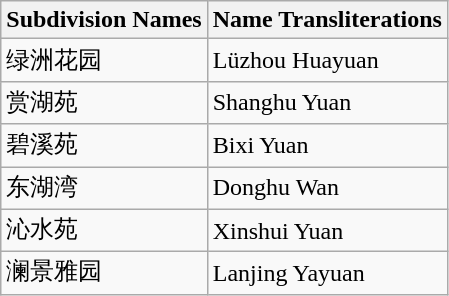<table class="wikitable sortable">
<tr>
<th>Subdivision Names</th>
<th>Name Transliterations</th>
</tr>
<tr>
<td>绿洲花园</td>
<td>Lüzhou Huayuan</td>
</tr>
<tr>
<td>赏湖苑</td>
<td>Shanghu Yuan</td>
</tr>
<tr>
<td>碧溪苑</td>
<td>Bixi Yuan</td>
</tr>
<tr>
<td>东湖湾</td>
<td>Donghu Wan</td>
</tr>
<tr>
<td>沁水苑</td>
<td>Xinshui Yuan</td>
</tr>
<tr>
<td>澜景雅园</td>
<td>Lanjing Yayuan</td>
</tr>
</table>
